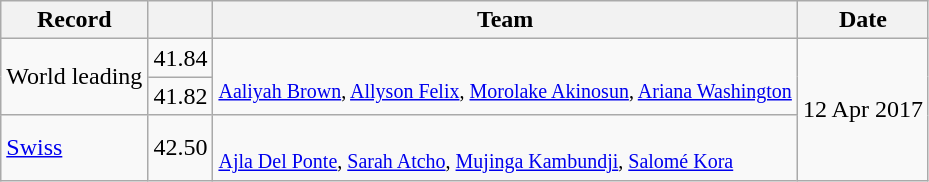<table class="wikitable">
<tr>
<th>Record</th>
<th></th>
<th>Team</th>
<th>Date</th>
</tr>
<tr>
<td rowspan=2>World leading</td>
<td>41.84</td>
<td rowspan=2><br><small><a href='#'>Aaliyah Brown</a>, <a href='#'>Allyson Felix</a>, <a href='#'>Morolake Akinosun</a>, <a href='#'>Ariana Washington</a></small></td>
<td rowspan=3 align=right>12 Apr 2017</td>
</tr>
<tr>
<td>41.82</td>
</tr>
<tr>
<td><a href='#'>Swiss</a></td>
<td>42.50</td>
<td><br><small><a href='#'>Ajla Del Ponte</a>, <a href='#'>Sarah Atcho</a>, <a href='#'>Mujinga Kambundji</a>, <a href='#'>Salomé Kora</a></small></td>
</tr>
</table>
